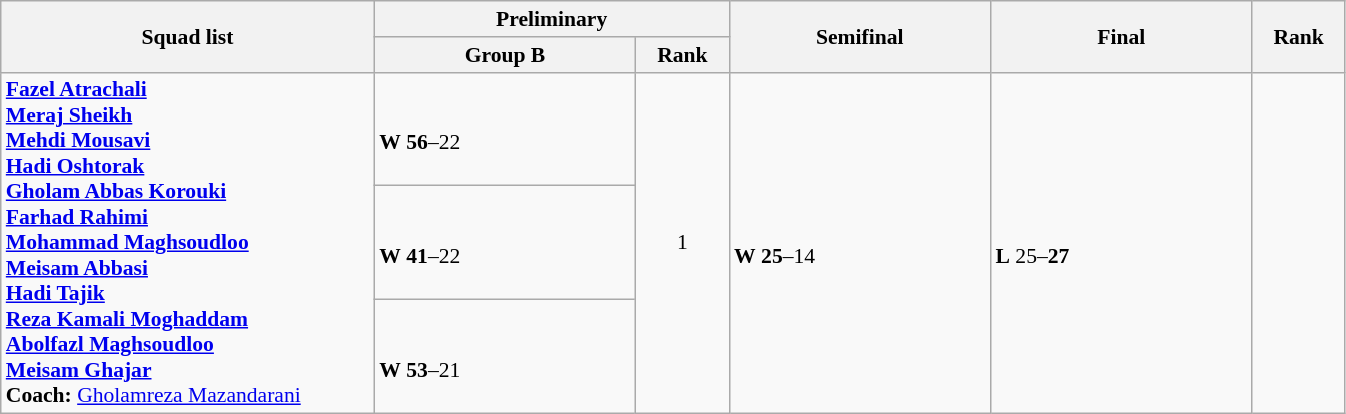<table class="wikitable" width="71%" style="text-align:left; font-size:90%">
<tr>
<th rowspan="2" width="20%">Squad list</th>
<th colspan="2">Preliminary</th>
<th rowspan="2" width="14%">Semifinal</th>
<th rowspan="2" width="14%">Final</th>
<th rowspan="2" width="5%">Rank</th>
</tr>
<tr>
<th width="14%">Group B</th>
<th width="5%">Rank</th>
</tr>
<tr>
<td rowspan=3><strong><a href='#'>Fazel Atrachali</a><br><a href='#'>Meraj Sheikh</a><br><a href='#'>Mehdi Mousavi</a><br><a href='#'>Hadi Oshtorak</a><br><a href='#'>Gholam Abbas Korouki</a><br><a href='#'>Farhad Rahimi</a><br><a href='#'>Mohammad Maghsoudloo</a><br><a href='#'>Meisam Abbasi</a><br><a href='#'>Hadi Tajik</a><br><a href='#'>Reza Kamali Moghaddam</a><br><a href='#'>Abolfazl Maghsoudloo</a><br><a href='#'>Meisam Ghajar</a><br>Coach:</strong> <a href='#'>Gholamreza Mazandarani</a></td>
<td><br><strong>W</strong> <strong>56</strong>–22</td>
<td rowspan=3 align=center>1 <strong></strong></td>
<td rowspan=3><br><strong>W</strong> <strong>25</strong>–14</td>
<td rowspan=3><br><strong>L</strong> 25–<strong>27</strong></td>
<td rowspan=3 align=center></td>
</tr>
<tr>
<td><br><strong>W</strong> <strong>41</strong>–22</td>
</tr>
<tr>
<td><br><strong>W</strong> <strong>53</strong>–21</td>
</tr>
</table>
